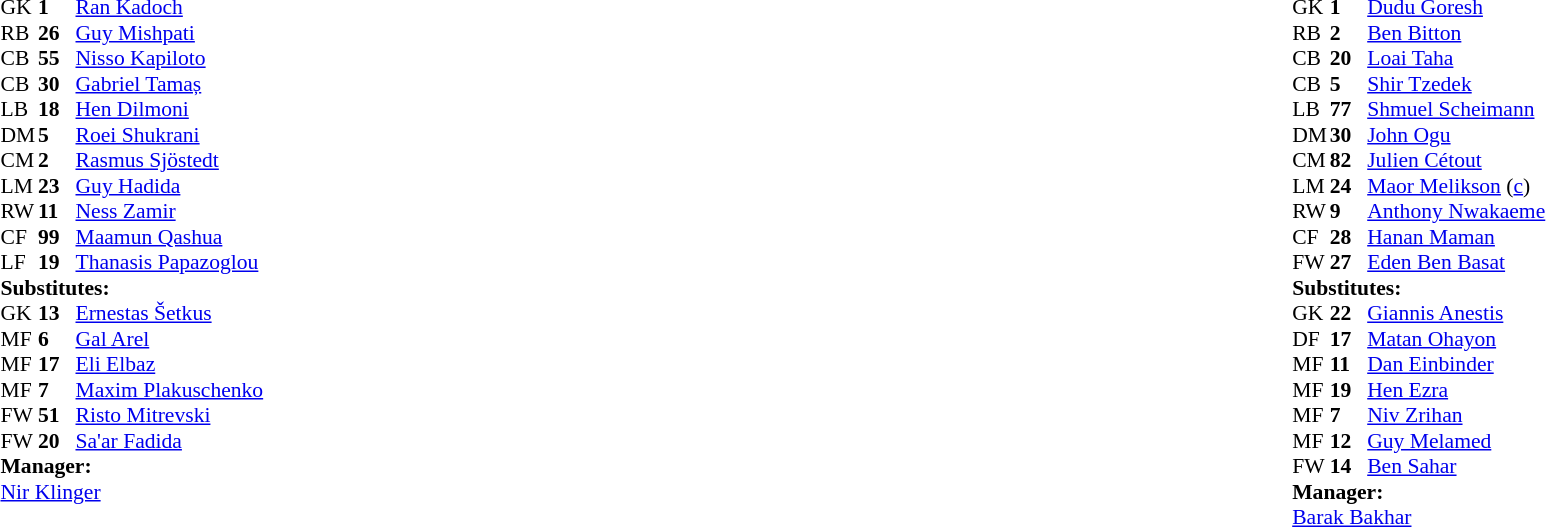<table width="100%">
<tr>
<td valign="top" width="50%"><br><table style="font-size: 90%" cellspacing="0" cellpadding="0">
<tr>
<td colspan="4"></td>
</tr>
<tr>
<th width=25></th>
<th width=25></th>
</tr>
<tr>
<td>GK</td>
<td><strong>1</strong></td>
<td> <a href='#'>Ran Kadoch</a></td>
</tr>
<tr>
<td>RB</td>
<td><strong>26</strong></td>
<td> <a href='#'>Guy Mishpati</a></td>
</tr>
<tr>
<td>CB</td>
<td><strong>55</strong></td>
<td> <a href='#'>Nisso Kapiloto</a></td>
</tr>
<tr>
<td>CB</td>
<td><strong>30</strong></td>
<td> <a href='#'>Gabriel Tamaș</a> </td>
</tr>
<tr>
<td>LB</td>
<td><strong>18</strong></td>
<td> <a href='#'>Hen Dilmoni</a> </td>
</tr>
<tr>
<td>DM</td>
<td><strong>5</strong></td>
<td> <a href='#'>Roei Shukrani</a> </td>
</tr>
<tr>
<td>CM</td>
<td><strong>2</strong></td>
<td> <a href='#'>Rasmus Sjöstedt</a> </td>
</tr>
<tr>
<td>LM</td>
<td><strong>23</strong></td>
<td> <a href='#'>Guy Hadida</a></td>
</tr>
<tr>
<td>RW</td>
<td><strong>11</strong></td>
<td> <a href='#'>Ness Zamir</a> </td>
</tr>
<tr>
<td>CF</td>
<td><strong>99</strong></td>
<td> <a href='#'>Maamun Qashua</a> </td>
</tr>
<tr>
<td>LF</td>
<td><strong>19</strong></td>
<td> <a href='#'>Thanasis Papazoglou</a> </td>
</tr>
<tr>
<td colspan=3><strong>Substitutes:</strong></td>
</tr>
<tr>
<td>GK</td>
<td><strong>13</strong></td>
<td> <a href='#'>Ernestas Šetkus</a></td>
</tr>
<tr>
<td>MF</td>
<td><strong>6</strong></td>
<td> <a href='#'>Gal Arel</a> </td>
</tr>
<tr>
<td>MF</td>
<td><strong>17</strong></td>
<td> <a href='#'>Eli Elbaz</a>  </td>
</tr>
<tr>
<td>MF</td>
<td><strong>7</strong></td>
<td> <a href='#'>Maxim Plakuschenko</a>  </td>
</tr>
<tr>
<td>FW</td>
<td><strong>51</strong></td>
<td> <a href='#'>Risto Mitrevski</a> </td>
</tr>
<tr>
<td>FW</td>
<td><strong>20</strong></td>
<td> <a href='#'>Sa'ar Fadida</a></td>
</tr>
<tr>
</tr>
<tr>
<td colspan=3><strong>Manager:</strong></td>
</tr>
<tr>
<td colspan=3> <a href='#'>Nir Klinger</a></td>
</tr>
</table>
</td>
<td valign="top"></td>
<td style="vertical-align:top; width:50%;"><br><table style="font-size: 90%" cellspacing="0" cellpadding="0" align=center>
<tr>
<td colspan="4"></td>
</tr>
<tr>
<th width=25></th>
<th width=25></th>
</tr>
<tr>
<td>GK</td>
<td><strong>1</strong></td>
<td> <a href='#'>Dudu Goresh</a></td>
</tr>
<tr>
<td>RB</td>
<td><strong>2</strong></td>
<td> <a href='#'>Ben Bitton</a></td>
</tr>
<tr>
<td>CB</td>
<td><strong>20</strong></td>
<td> <a href='#'>Loai Taha</a></td>
</tr>
<tr>
<td>CB</td>
<td><strong>5</strong></td>
<td> <a href='#'>Shir Tzedek</a></td>
</tr>
<tr>
<td>LB</td>
<td><strong>77</strong></td>
<td> <a href='#'>Shmuel Scheimann</a></td>
</tr>
<tr>
<td>DM</td>
<td><strong>30</strong></td>
<td> <a href='#'>John Ogu</a></td>
</tr>
<tr>
<td>CM</td>
<td><strong>82</strong></td>
<td> <a href='#'>Julien Cétout</a>  </td>
</tr>
<tr>
<td>LM</td>
<td><strong>24</strong></td>
<td> <a href='#'>Maor Melikson</a> (<a href='#'>c</a>)</td>
</tr>
<tr>
<td>RW</td>
<td><strong>9</strong></td>
<td> <a href='#'>Anthony Nwakaeme</a> </td>
</tr>
<tr>
<td>CF</td>
<td><strong>28</strong></td>
<td> <a href='#'>Hanan Maman</a> </td>
</tr>
<tr>
<td>FW</td>
<td><strong>27</strong></td>
<td> <a href='#'>Eden Ben Basat</a>  </td>
</tr>
<tr>
<td colspan=3><strong>Substitutes:</strong></td>
</tr>
<tr>
<td>GK</td>
<td><strong>22</strong></td>
<td> <a href='#'>Giannis Anestis</a></td>
</tr>
<tr>
<td>DF</td>
<td><strong>17</strong></td>
<td> <a href='#'>Matan Ohayon</a></td>
</tr>
<tr>
<td>MF</td>
<td><strong>11</strong></td>
<td> <a href='#'>Dan Einbinder</a> </td>
</tr>
<tr>
<td>MF</td>
<td><strong>19</strong></td>
<td> <a href='#'>Hen Ezra</a> </td>
</tr>
<tr>
<td>MF</td>
<td><strong>7</strong></td>
<td> <a href='#'>Niv Zrihan</a> </td>
</tr>
<tr>
<td>MF</td>
<td><strong>12</strong></td>
<td> <a href='#'>Guy Melamed</a></td>
</tr>
<tr>
<td>FW</td>
<td><strong>14</strong></td>
<td> <a href='#'>Ben Sahar</a> </td>
</tr>
<tr>
</tr>
<tr>
<td colspan=3><strong>Manager:</strong></td>
</tr>
<tr>
<td colspan=3> <a href='#'>Barak Bakhar</a></td>
</tr>
</table>
</td>
</tr>
</table>
